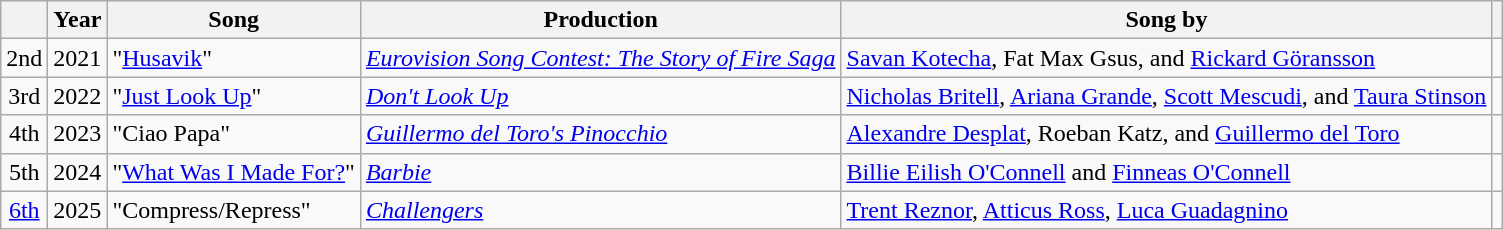<table class="wikitable">
<tr>
<th scope="col"></th>
<th scope="col">Year</th>
<th scope="col">Song</th>
<th scope="col">Production</th>
<th scope="col">Song by</th>
<th scope="col"></th>
</tr>
<tr>
<td scope="row" style="text-align: center;">2nd</td>
<td>2021</td>
<td>"<a href='#'>Husavik</a>"</td>
<td><em><a href='#'>Eurovision Song Contest: The Story of Fire Saga</a></em></td>
<td><a href='#'>Savan Kotecha</a>, Fat Max Gsus, and <a href='#'>Rickard Göransson</a></td>
<td style="text-align: center;"></td>
</tr>
<tr>
<td scope="row" style="text-align: center;">3rd</td>
<td>2022</td>
<td>"<a href='#'>Just Look Up</a>"</td>
<td><em><a href='#'>Don't Look Up</a></em></td>
<td><a href='#'>Nicholas Britell</a>, <a href='#'>Ariana Grande</a>, <a href='#'>Scott Mescudi</a>, and <a href='#'>Taura Stinson</a></td>
<td style="text-align: center;"></td>
</tr>
<tr>
<td scope="row" style="text-align: center;">4th</td>
<td>2023</td>
<td>"Ciao Papa"</td>
<td><em><a href='#'>Guillermo del Toro's Pinocchio</a></em></td>
<td><a href='#'>Alexandre Desplat</a>, Roeban Katz, and <a href='#'>Guillermo del Toro</a></td>
<td style="text-align: center;"></td>
</tr>
<tr>
<td scope="row" style="text-align: center;">5th</td>
<td>2024</td>
<td>"<a href='#'>What Was I Made For?</a>"</td>
<td><em><a href='#'>Barbie</a></em></td>
<td><a href='#'>Billie Eilish O'Connell</a> and <a href='#'>Finneas O'Connell</a></td>
<td style="text-align: center;"></td>
</tr>
<tr>
<td scope="row" style="text-align: center;"><a href='#'>6th</a></td>
<td>2025</td>
<td>"Compress/Repress"</td>
<td><em><a href='#'>Challengers</a></em></td>
<td><a href='#'>Trent Reznor</a>, <a href='#'>Atticus Ross</a>, <a href='#'>Luca Guadagnino</a></td>
<td style="text-align: center;"></td>
</tr>
</table>
